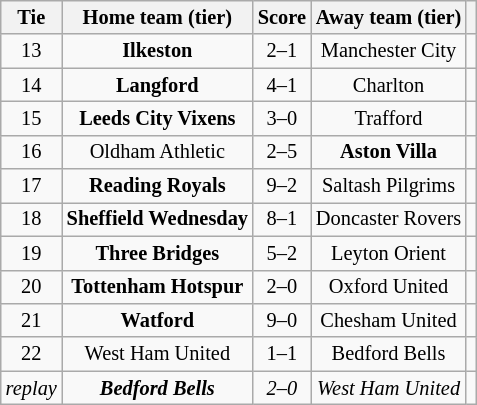<table class="wikitable" style="text-align:center; font-size:85%">
<tr>
<th>Tie</th>
<th>Home team (tier)</th>
<th>Score</th>
<th>Away team (tier)</th>
<th></th>
</tr>
<tr>
<td align="center">13</td>
<td><strong>Ilkeston</strong></td>
<td align="center">2–1</td>
<td>Manchester City</td>
<td></td>
</tr>
<tr>
<td align="center">14</td>
<td><strong>Langford</strong></td>
<td align="center">4–1</td>
<td>Charlton</td>
<td></td>
</tr>
<tr>
<td align="center">15</td>
<td><strong>Leeds City Vixens</strong></td>
<td align="center">3–0</td>
<td>Trafford</td>
<td></td>
</tr>
<tr>
<td align="center">16</td>
<td>Oldham Athletic</td>
<td align="center">2–5</td>
<td><strong>Aston Villa</strong></td>
<td></td>
</tr>
<tr>
<td align="center">17</td>
<td><strong>Reading Royals</strong></td>
<td align="center">9–2</td>
<td>Saltash Pilgrims</td>
<td></td>
</tr>
<tr>
<td align="center">18</td>
<td><strong>Sheffield Wednesday</strong></td>
<td align="center">8–1</td>
<td>Doncaster Rovers</td>
<td></td>
</tr>
<tr>
<td align="center">19</td>
<td><strong>Three Bridges</strong></td>
<td align="center">5–2</td>
<td>Leyton Orient</td>
<td></td>
</tr>
<tr>
<td align="center">20</td>
<td><strong>Tottenham Hotspur</strong></td>
<td align="center">2–0</td>
<td>Oxford United</td>
<td></td>
</tr>
<tr>
<td align="center">21</td>
<td><strong>Watford</strong></td>
<td align="center">9–0</td>
<td>Chesham United</td>
<td></td>
</tr>
<tr>
<td align="center">22</td>
<td>West Ham United</td>
<td align="center">1–1 </td>
<td>Bedford Bells</td>
<td></td>
</tr>
<tr>
<td align="center"><em>replay</em></td>
<td><strong><em>Bedford Bells</em></strong></td>
<td align="center"><em>2–0</em></td>
<td><em>West Ham United</em></td>
<td></td>
</tr>
</table>
